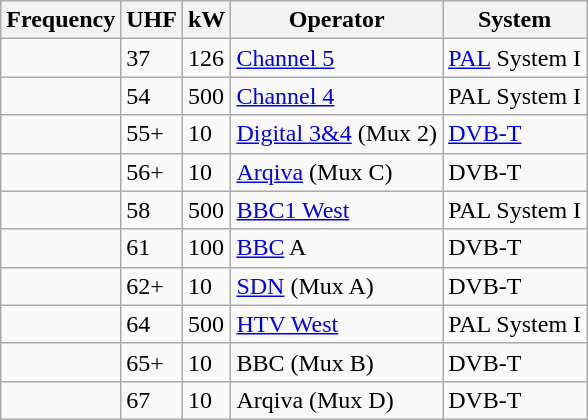<table class="wikitable sortable">
<tr>
<th>Frequency</th>
<th>UHF</th>
<th>kW</th>
<th>Operator</th>
<th>System</th>
</tr>
<tr>
<td></td>
<td>37</td>
<td>126</td>
<td><a href='#'>Channel 5</a></td>
<td><a href='#'>PAL</a> System I</td>
</tr>
<tr>
<td></td>
<td>54</td>
<td>500</td>
<td><a href='#'>Channel 4</a></td>
<td>PAL System I</td>
</tr>
<tr>
<td></td>
<td>55+</td>
<td>10</td>
<td><a href='#'>Digital 3&4</a> (Mux 2)</td>
<td><a href='#'>DVB-T</a></td>
</tr>
<tr>
<td></td>
<td>56+</td>
<td>10</td>
<td><a href='#'>Arqiva</a> (Mux C)</td>
<td>DVB-T</td>
</tr>
<tr>
<td></td>
<td>58</td>
<td>500</td>
<td><a href='#'>BBC1 West</a></td>
<td>PAL System I</td>
</tr>
<tr>
<td></td>
<td>61</td>
<td>100</td>
<td><a href='#'>BBC</a> A</td>
<td>DVB-T</td>
</tr>
<tr>
<td></td>
<td>62+</td>
<td>10</td>
<td><a href='#'>SDN</a> (Mux A)</td>
<td>DVB-T</td>
</tr>
<tr>
<td></td>
<td>64</td>
<td>500</td>
<td><a href='#'>HTV West</a></td>
<td>PAL System I</td>
</tr>
<tr>
<td></td>
<td>65+</td>
<td>10</td>
<td>BBC (Mux B)</td>
<td>DVB-T</td>
</tr>
<tr>
<td></td>
<td>67</td>
<td>10</td>
<td>Arqiva (Mux D)</td>
<td>DVB-T</td>
</tr>
</table>
